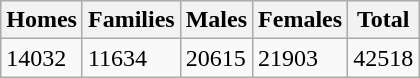<table class="wikitable">
<tr>
<th>Homes</th>
<th>Families</th>
<th>Males</th>
<th>Females</th>
<th>Total</th>
</tr>
<tr>
<td>14032</td>
<td>11634</td>
<td>20615</td>
<td>21903</td>
<td>42518</td>
</tr>
</table>
